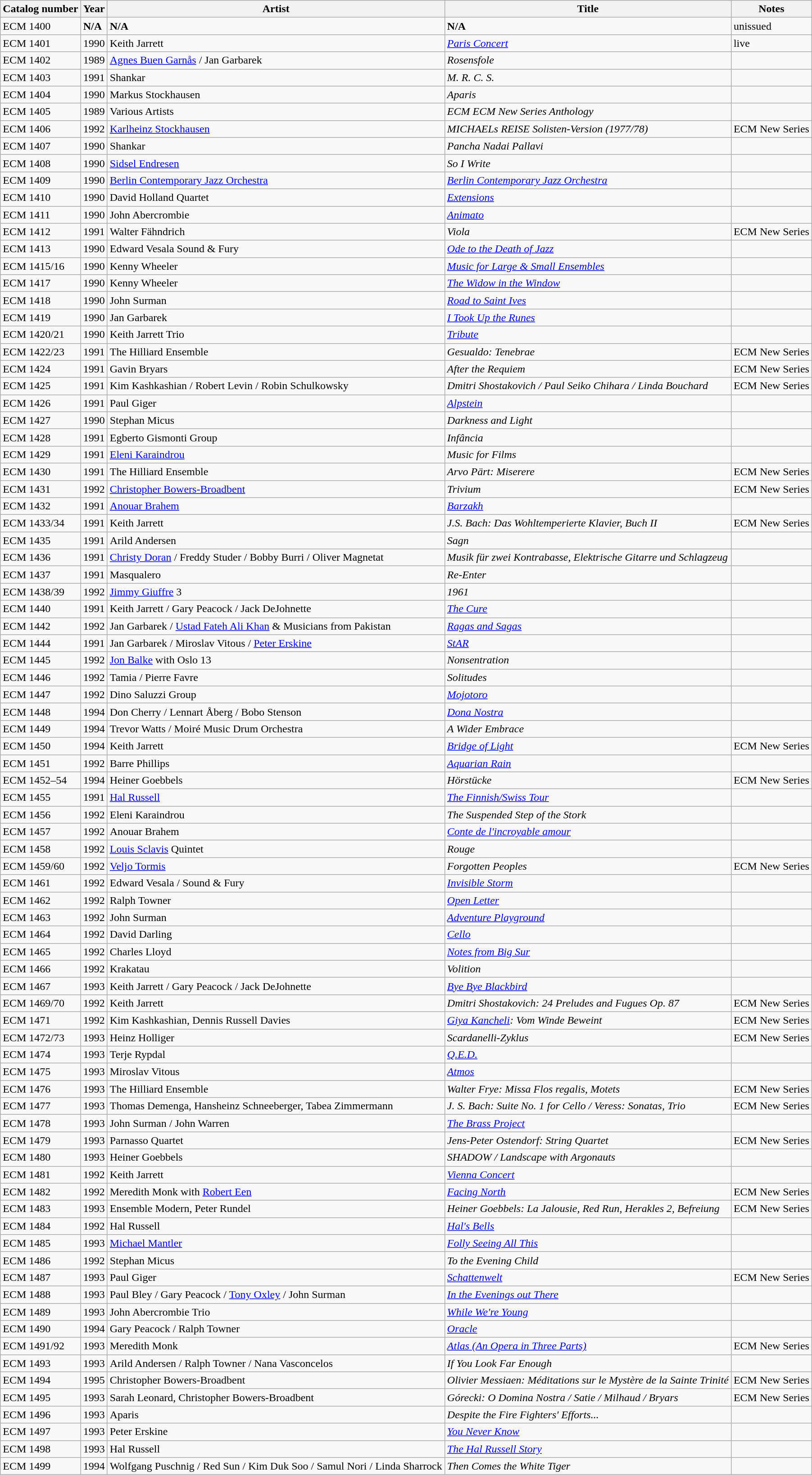<table class="wikitable sortable" align="center" bgcolor="#CCCCCC" |>
<tr>
<th>Catalog number</th>
<th>Year</th>
<th>Artist</th>
<th>Title</th>
<th>Notes</th>
</tr>
<tr>
<td>ECM 1400</td>
<td><strong>N/A</strong></td>
<td><strong>N/A</strong></td>
<td><strong>N/A</strong></td>
<td>unissued</td>
</tr>
<tr>
<td>ECM 1401</td>
<td>1990</td>
<td>Keith Jarrett</td>
<td><em><a href='#'>Paris Concert</a></em></td>
<td>live</td>
</tr>
<tr>
<td>ECM 1402</td>
<td>1989</td>
<td><a href='#'>Agnes Buen Garnås</a> / Jan Garbarek</td>
<td><em>Rosensfole</em></td>
<td></td>
</tr>
<tr>
<td>ECM 1403</td>
<td>1991</td>
<td>Shankar</td>
<td><em>M. R. C. S.</em></td>
<td></td>
</tr>
<tr>
<td>ECM 1404</td>
<td>1990</td>
<td>Markus Stockhausen</td>
<td><em>Aparis</em></td>
<td></td>
</tr>
<tr>
<td>ECM 1405</td>
<td>1989</td>
<td>Various Artists</td>
<td><em>ECM ECM New Series Anthology</em></td>
<td></td>
</tr>
<tr>
<td>ECM 1406</td>
<td>1992</td>
<td><a href='#'>Karlheinz Stockhausen</a></td>
<td><em>MICHAELs REISE Solisten-Version (1977/78)</em></td>
<td>ECM New Series</td>
</tr>
<tr>
<td>ECM 1407</td>
<td>1990</td>
<td>Shankar</td>
<td><em>Pancha Nadai Pallavi</em></td>
<td></td>
</tr>
<tr>
<td>ECM 1408</td>
<td>1990</td>
<td><a href='#'>Sidsel Endresen</a></td>
<td><em>So I Write</em></td>
<td></td>
</tr>
<tr>
<td>ECM 1409</td>
<td>1990</td>
<td><a href='#'>Berlin Contemporary Jazz Orchestra</a></td>
<td><em><a href='#'>Berlin Contemporary Jazz Orchestra</a></em></td>
<td></td>
</tr>
<tr>
<td>ECM 1410</td>
<td>1990</td>
<td>David Holland Quartet</td>
<td><em><a href='#'>Extensions</a></em></td>
<td></td>
</tr>
<tr>
<td>ECM 1411</td>
<td>1990</td>
<td>John Abercrombie</td>
<td><em><a href='#'>Animato</a></em></td>
<td></td>
</tr>
<tr>
<td>ECM 1412</td>
<td>1991</td>
<td>Walter Fähndrich</td>
<td><em>Viola</em></td>
<td>ECM New Series</td>
</tr>
<tr>
<td>ECM 1413</td>
<td>1990</td>
<td>Edward Vesala Sound & Fury</td>
<td><em><a href='#'>Ode to the Death of Jazz</a></em></td>
<td></td>
</tr>
<tr>
<td>ECM 1415/16</td>
<td>1990</td>
<td>Kenny Wheeler</td>
<td><em><a href='#'>Music for Large & Small Ensembles</a></em></td>
<td></td>
</tr>
<tr>
<td>ECM 1417</td>
<td>1990</td>
<td>Kenny Wheeler</td>
<td><em><a href='#'>The Widow in the Window</a></em></td>
<td></td>
</tr>
<tr>
<td>ECM 1418</td>
<td>1990</td>
<td>John Surman</td>
<td><em><a href='#'>Road to Saint Ives</a></em></td>
<td></td>
</tr>
<tr>
<td>ECM 1419</td>
<td>1990</td>
<td>Jan Garbarek</td>
<td><em><a href='#'>I Took Up the Runes</a></em></td>
<td></td>
</tr>
<tr>
<td>ECM 1420/21</td>
<td>1990</td>
<td>Keith Jarrett Trio</td>
<td><em><a href='#'>Tribute</a></em></td>
<td></td>
</tr>
<tr>
<td>ECM 1422/23</td>
<td>1991</td>
<td>The Hilliard Ensemble</td>
<td><em>Gesualdo: Tenebrae</em></td>
<td>ECM New Series</td>
</tr>
<tr>
<td>ECM 1424</td>
<td>1991</td>
<td>Gavin Bryars</td>
<td><em>After the Requiem</em></td>
<td>ECM New Series</td>
</tr>
<tr>
<td>ECM 1425</td>
<td>1991</td>
<td>Kim Kashkashian / Robert Levin / Robin Schulkowsky</td>
<td><em>Dmitri Shostakovich / Paul Seiko Chihara / Linda Bouchard</em></td>
<td>ECM New Series</td>
</tr>
<tr>
<td>ECM 1426</td>
<td>1991</td>
<td>Paul Giger</td>
<td><em><a href='#'>Alpstein</a></em></td>
<td></td>
</tr>
<tr>
<td>ECM 1427</td>
<td>1990</td>
<td>Stephan Micus</td>
<td><em>Darkness and Light</em></td>
<td></td>
</tr>
<tr>
<td>ECM 1428</td>
<td>1991</td>
<td>Egberto Gismonti Group</td>
<td><em>Infância</em></td>
<td></td>
</tr>
<tr>
<td>ECM 1429</td>
<td>1991</td>
<td><a href='#'>Eleni Karaindrou</a></td>
<td><em>Music for Films</em></td>
<td></td>
</tr>
<tr>
<td>ECM 1430</td>
<td>1991</td>
<td>The Hilliard Ensemble</td>
<td><em>Arvo Pärt: Miserere</em></td>
<td>ECM New Series</td>
</tr>
<tr>
<td>ECM 1431</td>
<td>1992</td>
<td><a href='#'>Christopher Bowers-Broadbent</a></td>
<td><em>Trivium</em></td>
<td>ECM New Series</td>
</tr>
<tr>
<td>ECM 1432</td>
<td>1991</td>
<td><a href='#'>Anouar Brahem</a></td>
<td><em><a href='#'>Barzakh</a></em></td>
<td></td>
</tr>
<tr>
<td>ECM 1433/34</td>
<td>1991</td>
<td>Keith Jarrett</td>
<td><em>J.S. Bach: Das Wohltemperierte Klavier, Buch II</em></td>
<td>ECM New Series</td>
</tr>
<tr>
<td>ECM 1435</td>
<td>1991</td>
<td>Arild Andersen</td>
<td><em>Sagn</em></td>
<td></td>
</tr>
<tr>
<td>ECM 1436</td>
<td>1991</td>
<td><a href='#'>Christy Doran</a> / Freddy Studer / Bobby Burri / Oliver Magnetat</td>
<td><em>Musik für zwei Kontrabasse, Elektrische Gitarre und Schlagzeug</em></td>
<td></td>
</tr>
<tr>
<td>ECM 1437</td>
<td>1991</td>
<td>Masqualero</td>
<td><em>Re-Enter</em></td>
<td></td>
</tr>
<tr>
<td>ECM 1438/39</td>
<td>1992</td>
<td><a href='#'>Jimmy Giuffre</a> 3</td>
<td><em>1961</em></td>
<td></td>
</tr>
<tr>
<td>ECM 1440</td>
<td>1991</td>
<td>Keith Jarrett / Gary Peacock / Jack DeJohnette</td>
<td><em><a href='#'>The Cure</a></em></td>
<td></td>
</tr>
<tr>
<td>ECM 1442</td>
<td>1992</td>
<td>Jan Garbarek / <a href='#'>Ustad Fateh Ali Khan</a> & Musicians from Pakistan</td>
<td><em><a href='#'>Ragas and Sagas</a></em></td>
<td></td>
</tr>
<tr>
<td>ECM 1444</td>
<td>1991</td>
<td>Jan Garbarek / Miroslav Vitous / <a href='#'>Peter Erskine</a></td>
<td><em><a href='#'>StAR</a></em></td>
<td></td>
</tr>
<tr>
<td>ECM 1445</td>
<td>1992</td>
<td><a href='#'>Jon Balke</a> with Oslo 13</td>
<td><em>Nonsentration</em></td>
<td></td>
</tr>
<tr>
<td>ECM 1446</td>
<td>1992</td>
<td>Tamia / Pierre Favre</td>
<td><em>Solitudes</em></td>
<td></td>
</tr>
<tr>
<td>ECM 1447</td>
<td>1992</td>
<td>Dino Saluzzi Group</td>
<td><em><a href='#'>Mojotoro</a></em></td>
<td></td>
</tr>
<tr>
<td>ECM 1448</td>
<td>1994</td>
<td>Don Cherry / Lennart Åberg / Bobo Stenson</td>
<td><em><a href='#'>Dona Nostra</a></em></td>
<td></td>
</tr>
<tr>
<td>ECM 1449</td>
<td>1994</td>
<td>Trevor Watts / Moiré Music Drum Orchestra</td>
<td><em>A Wider Embrace</em></td>
<td></td>
</tr>
<tr>
<td>ECM 1450</td>
<td>1994</td>
<td>Keith Jarrett</td>
<td><em><a href='#'>Bridge of Light</a></em></td>
<td>ECM New Series</td>
</tr>
<tr>
<td>ECM 1451</td>
<td>1992</td>
<td>Barre Phillips</td>
<td><em><a href='#'>Aquarian Rain</a></em></td>
<td></td>
</tr>
<tr>
<td>ECM 1452–54</td>
<td>1994</td>
<td>Heiner Goebbels</td>
<td><em>Hörstücke</em></td>
<td>ECM New Series</td>
</tr>
<tr>
<td>ECM 1455</td>
<td>1991</td>
<td><a href='#'>Hal Russell</a></td>
<td><em><a href='#'>The Finnish/Swiss Tour</a></em></td>
<td></td>
</tr>
<tr>
<td>ECM 1456</td>
<td>1992</td>
<td>Eleni Karaindrou</td>
<td><em>The Suspended Step of the Stork</em></td>
<td></td>
</tr>
<tr>
<td>ECM 1457</td>
<td>1992</td>
<td>Anouar Brahem</td>
<td><em><a href='#'>Conte de l'incroyable amour</a></em></td>
<td></td>
</tr>
<tr>
<td>ECM 1458</td>
<td>1992</td>
<td><a href='#'>Louis Sclavis</a> Quintet</td>
<td><em>Rouge</em></td>
<td></td>
</tr>
<tr>
<td>ECM 1459/60</td>
<td>1992</td>
<td><a href='#'>Veljo Tormis</a></td>
<td><em>Forgotten Peoples</em></td>
<td>ECM New Series</td>
</tr>
<tr>
<td>ECM 1461</td>
<td>1992</td>
<td>Edward Vesala / Sound & Fury</td>
<td><em><a href='#'>Invisible Storm</a></em></td>
<td></td>
</tr>
<tr>
<td>ECM 1462</td>
<td>1992</td>
<td>Ralph Towner</td>
<td><em><a href='#'>Open Letter</a></em></td>
<td></td>
</tr>
<tr>
<td>ECM 1463</td>
<td>1992</td>
<td>John Surman</td>
<td><em><a href='#'>Adventure Playground</a></em></td>
<td></td>
</tr>
<tr>
<td>ECM 1464</td>
<td>1992</td>
<td>David Darling</td>
<td><em><a href='#'>Cello</a></em></td>
<td></td>
</tr>
<tr>
<td>ECM 1465</td>
<td>1992</td>
<td>Charles Lloyd</td>
<td><em><a href='#'>Notes from Big Sur</a></em></td>
<td></td>
</tr>
<tr>
<td>ECM 1466</td>
<td>1992</td>
<td>Krakatau</td>
<td><em>Volition</em></td>
<td></td>
</tr>
<tr>
<td>ECM 1467</td>
<td>1993</td>
<td>Keith Jarrett / Gary Peacock / Jack DeJohnette</td>
<td><em><a href='#'>Bye Bye Blackbird</a></em></td>
<td></td>
</tr>
<tr>
<td>ECM 1469/70</td>
<td>1992</td>
<td>Keith Jarrett</td>
<td><em>Dmitri Shostakovich: 24 Preludes and Fugues Op. 87</em></td>
<td>ECM New Series</td>
</tr>
<tr>
<td>ECM 1471</td>
<td>1992</td>
<td>Kim Kashkashian, Dennis Russell Davies</td>
<td><em><a href='#'>Giya Kancheli</a>: Vom Winde Beweint</em></td>
<td>ECM New Series</td>
</tr>
<tr>
<td>ECM 1472/73</td>
<td>1993</td>
<td>Heinz Holliger</td>
<td><em>Scardanelli-Zyklus</em></td>
<td>ECM New Series</td>
</tr>
<tr>
<td>ECM 1474</td>
<td>1993</td>
<td>Terje Rypdal</td>
<td><em><a href='#'>Q.E.D.</a></em></td>
<td></td>
</tr>
<tr>
<td>ECM 1475</td>
<td>1993</td>
<td>Miroslav Vitous</td>
<td><em><a href='#'>Atmos</a></em></td>
<td></td>
</tr>
<tr>
<td>ECM 1476</td>
<td>1993</td>
<td>The Hilliard Ensemble</td>
<td><em>Walter Frye: Missa Flos regalis, Motets</em></td>
<td>ECM New Series</td>
</tr>
<tr>
<td>ECM 1477</td>
<td>1993</td>
<td>Thomas Demenga, Hansheinz Schneeberger, Tabea Zimmermann</td>
<td><em>J. S. Bach: Suite No. 1 for Cello / Veress: Sonatas, Trio</em></td>
<td>ECM New Series</td>
</tr>
<tr>
<td>ECM 1478</td>
<td>1993</td>
<td>John Surman / John Warren</td>
<td><em><a href='#'>The Brass Project</a></em></td>
<td></td>
</tr>
<tr>
<td>ECM 1479</td>
<td>1993</td>
<td>Parnasso Quartet</td>
<td><em>Jens-Peter Ostendorf: String Quartet</em></td>
<td>ECM New Series</td>
</tr>
<tr>
<td>ECM 1480</td>
<td>1993</td>
<td>Heiner Goebbels</td>
<td><em>SHADOW / Landscape with Argonauts</em></td>
<td></td>
</tr>
<tr>
<td>ECM 1481</td>
<td>1992</td>
<td>Keith Jarrett</td>
<td><em><a href='#'>Vienna Concert</a></em></td>
<td></td>
</tr>
<tr>
<td>ECM 1482</td>
<td>1992</td>
<td>Meredith Monk with <a href='#'>Robert Een</a></td>
<td><em><a href='#'>Facing North</a></em></td>
<td>ECM New Series</td>
</tr>
<tr>
<td>ECM 1483</td>
<td>1993</td>
<td>Ensemble Modern, Peter Rundel</td>
<td><em>Heiner Goebbels: La Jalousie, Red Run, Herakles 2, Befreiung</em></td>
<td>ECM New Series</td>
</tr>
<tr>
<td>ECM 1484</td>
<td>1992</td>
<td>Hal Russell</td>
<td><em><a href='#'>Hal's Bells</a></em></td>
<td></td>
</tr>
<tr>
<td>ECM 1485</td>
<td>1993</td>
<td><a href='#'>Michael Mantler</a></td>
<td><em><a href='#'>Folly Seeing All This</a></em></td>
<td></td>
</tr>
<tr>
<td>ECM 1486</td>
<td>1992</td>
<td>Stephan Micus</td>
<td><em>To the Evening Child</em></td>
<td></td>
</tr>
<tr>
<td>ECM 1487</td>
<td>1993</td>
<td>Paul Giger</td>
<td><em><a href='#'>Schattenwelt</a></em></td>
<td>ECM New Series</td>
</tr>
<tr>
<td>ECM 1488</td>
<td>1993</td>
<td>Paul Bley / Gary Peacock / <a href='#'>Tony Oxley</a> / John Surman</td>
<td><em><a href='#'>In the Evenings out There</a></em></td>
<td></td>
</tr>
<tr>
<td>ECM 1489</td>
<td>1993</td>
<td>John Abercrombie Trio</td>
<td><em><a href='#'>While We're Young</a></em></td>
<td></td>
</tr>
<tr>
<td>ECM 1490</td>
<td>1994</td>
<td>Gary Peacock / Ralph Towner</td>
<td><em><a href='#'>Oracle</a></em></td>
<td></td>
</tr>
<tr>
<td>ECM 1491/92</td>
<td>1993</td>
<td>Meredith Monk</td>
<td><em><a href='#'>Atlas (An Opera in Three Parts)</a></em></td>
<td>ECM New Series</td>
</tr>
<tr>
<td>ECM 1493</td>
<td>1993</td>
<td>Arild Andersen / Ralph Towner / Nana Vasconcelos</td>
<td><em>If You Look Far Enough</em></td>
<td></td>
</tr>
<tr>
<td>ECM 1494</td>
<td>1995</td>
<td>Christopher Bowers-Broadbent</td>
<td><em>Olivier Messiaen: Méditations sur le Mystère de la Sainte Trinité</em></td>
<td>ECM New Series</td>
</tr>
<tr>
<td>ECM 1495</td>
<td>1993</td>
<td>Sarah Leonard, Christopher Bowers-Broadbent</td>
<td><em>Górecki: O Domina Nostra / Satie / Milhaud / Bryars</em></td>
<td>ECM New Series</td>
</tr>
<tr>
<td>ECM 1496</td>
<td>1993</td>
<td>Aparis</td>
<td><em>Despite the Fire Fighters' Efforts...</em></td>
<td></td>
</tr>
<tr>
<td>ECM 1497</td>
<td>1993</td>
<td>Peter Erskine</td>
<td><em><a href='#'>You Never Know</a></em></td>
<td></td>
</tr>
<tr>
<td>ECM 1498</td>
<td>1993</td>
<td>Hal Russell</td>
<td><em><a href='#'>The Hal Russell Story</a></em></td>
<td></td>
</tr>
<tr>
<td>ECM 1499</td>
<td>1994</td>
<td>Wolfgang Puschnig / Red Sun / Kim Duk Soo / Samul Nori / Linda Sharrock</td>
<td><em>Then Comes the White Tiger</em></td>
<td></td>
</tr>
</table>
